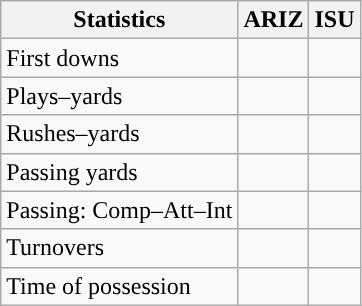<table class="wikitable" style="float:left">
<tr>
<th>Statistics</th>
<th>ARIZ</th>
<th>ISU</th>
</tr>
<tr>
<td>First downs</td>
<td></td>
<td></td>
</tr>
<tr>
<td>Plays–yards</td>
<td></td>
<td></td>
</tr>
<tr>
<td>Rushes–yards</td>
<td></td>
<td></td>
</tr>
<tr>
<td>Passing yards</td>
<td></td>
<td></td>
</tr>
<tr>
<td>Passing: Comp–Att–Int</td>
<td></td>
<td></td>
</tr>
<tr>
<td>Turnovers</td>
<td></td>
<td></td>
</tr>
<tr>
<td>Time of possession</td>
<td></td>
<td></td>
</tr>
</table>
